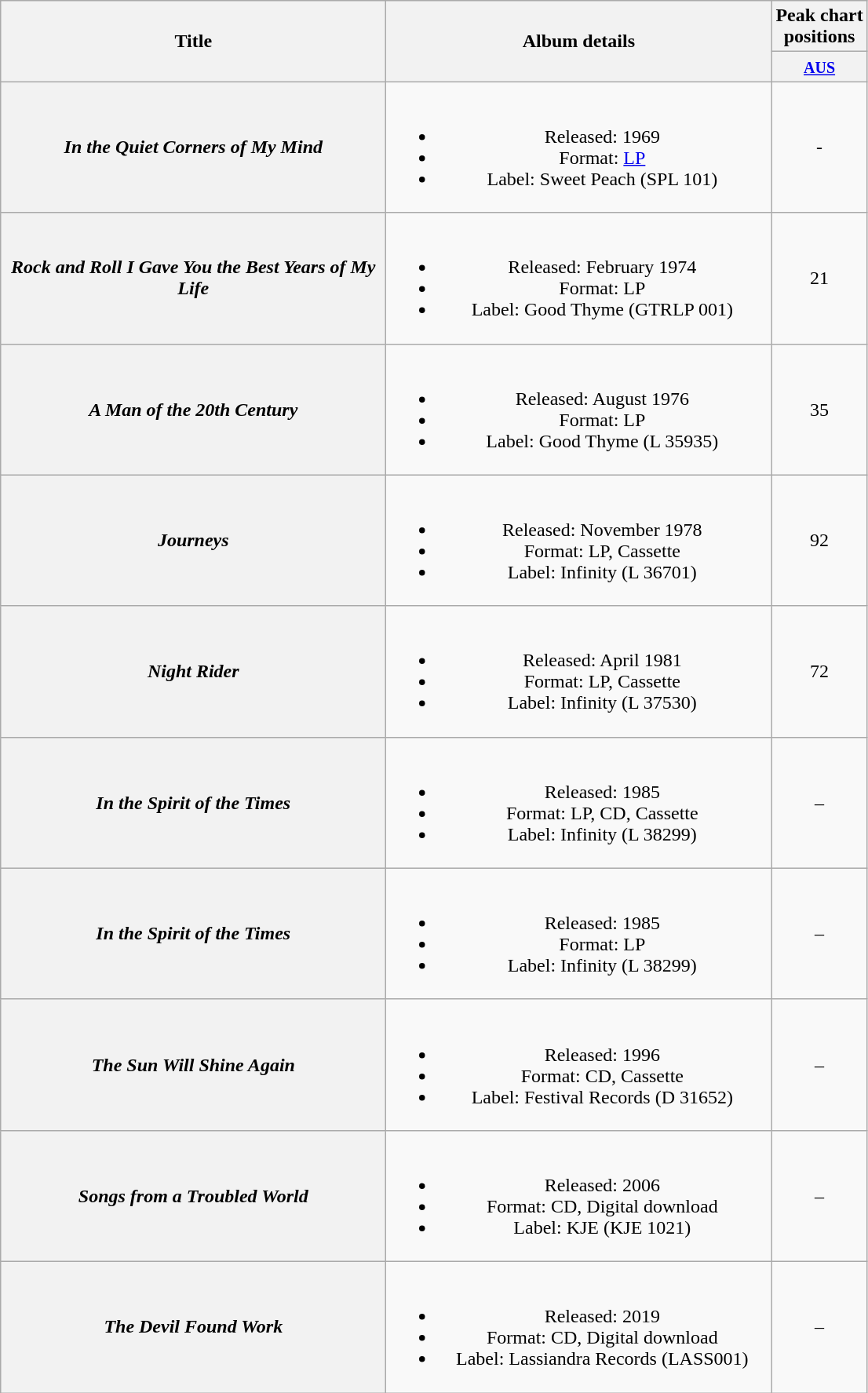<table class="wikitable plainrowheaders" style="text-align:center;" border="1">
<tr>
<th scope="col" rowspan="2" style="width:20em;">Title</th>
<th scope="col" rowspan="2" style="width:20em;">Album details</th>
<th scope="col" colspan="1">Peak chart<br>positions</th>
</tr>
<tr>
<th scope="col" style="text-align:center;"><small><a href='#'>AUS</a></small><br></th>
</tr>
<tr>
<th scope="row"><em>In the Quiet Corners of My Mind</em></th>
<td><br><ul><li>Released: 1969</li><li>Format: <a href='#'>LP</a></li><li>Label: Sweet Peach (SPL 101)</li></ul></td>
<td>-</td>
</tr>
<tr>
<th scope="row"><em>Rock and Roll I Gave You the Best Years of My Life</em></th>
<td><br><ul><li>Released: February 1974</li><li>Format: LP</li><li>Label: Good Thyme (GTRLP 001)</li></ul></td>
<td>21</td>
</tr>
<tr>
<th scope="row"><em>A Man of the 20th Century</em></th>
<td><br><ul><li>Released: August 1976</li><li>Format: LP</li><li>Label: Good Thyme (L 35935)</li></ul></td>
<td>35</td>
</tr>
<tr>
<th scope="row"><em>Journeys</em></th>
<td><br><ul><li>Released: November 1978</li><li>Format: LP, Cassette</li><li>Label: Infinity (L 36701)</li></ul></td>
<td>92</td>
</tr>
<tr>
<th scope="row"><em>Night Rider</em></th>
<td><br><ul><li>Released: April 1981</li><li>Format: LP, Cassette</li><li>Label: Infinity (L 37530)</li></ul></td>
<td>72</td>
</tr>
<tr>
<th scope="row"><em>In the Spirit of the Times</em></th>
<td><br><ul><li>Released: 1985</li><li>Format: LP, CD, Cassette</li><li>Label: Infinity (L 38299)</li></ul></td>
<td>–</td>
</tr>
<tr>
<th scope="row"><em>In the Spirit of the Times</em></th>
<td><br><ul><li>Released: 1985</li><li>Format: LP</li><li>Label: Infinity (L 38299)</li></ul></td>
<td>–</td>
</tr>
<tr>
<th scope="row"><em>The Sun Will Shine Again</em></th>
<td><br><ul><li>Released: 1996</li><li>Format: CD, Cassette</li><li>Label: Festival Records (D 31652)</li></ul></td>
<td>–</td>
</tr>
<tr>
<th scope="row"><em>Songs from a Troubled World</em></th>
<td><br><ul><li>Released: 2006</li><li>Format: CD, Digital download</li><li>Label: KJE (KJE 1021)</li></ul></td>
<td>–</td>
</tr>
<tr>
<th scope="row"><em>The Devil Found Work</em></th>
<td><br><ul><li>Released: 2019</li><li>Format: CD, Digital download</li><li>Label: Lassiandra Records (LASS001)</li></ul></td>
<td>–</td>
</tr>
</table>
